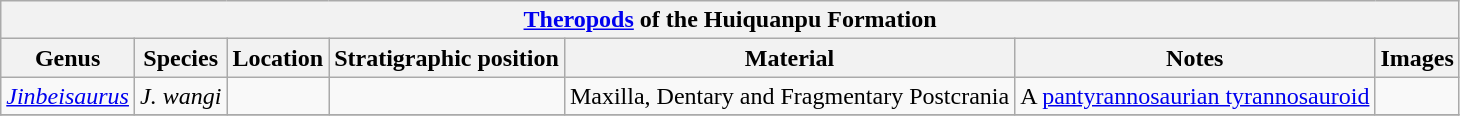<table class="wikitable" align="center">
<tr>
<th colspan="7" align="center"><a href='#'>Theropods</a> of the Huiquanpu Formation</th>
</tr>
<tr>
<th>Genus</th>
<th>Species</th>
<th>Location</th>
<th>Stratigraphic position</th>
<th>Material</th>
<th>Notes</th>
<th>Images</th>
</tr>
<tr>
<td><em><a href='#'>Jinbeisaurus</a></em></td>
<td><em>J. wangi </em></td>
<td></td>
<td></td>
<td>Maxilla, Dentary and Fragmentary Postcrania</td>
<td>A <a href='#'>pantyrannosaurian tyrannosauroid</a></td>
<td></td>
</tr>
<tr>
</tr>
</table>
